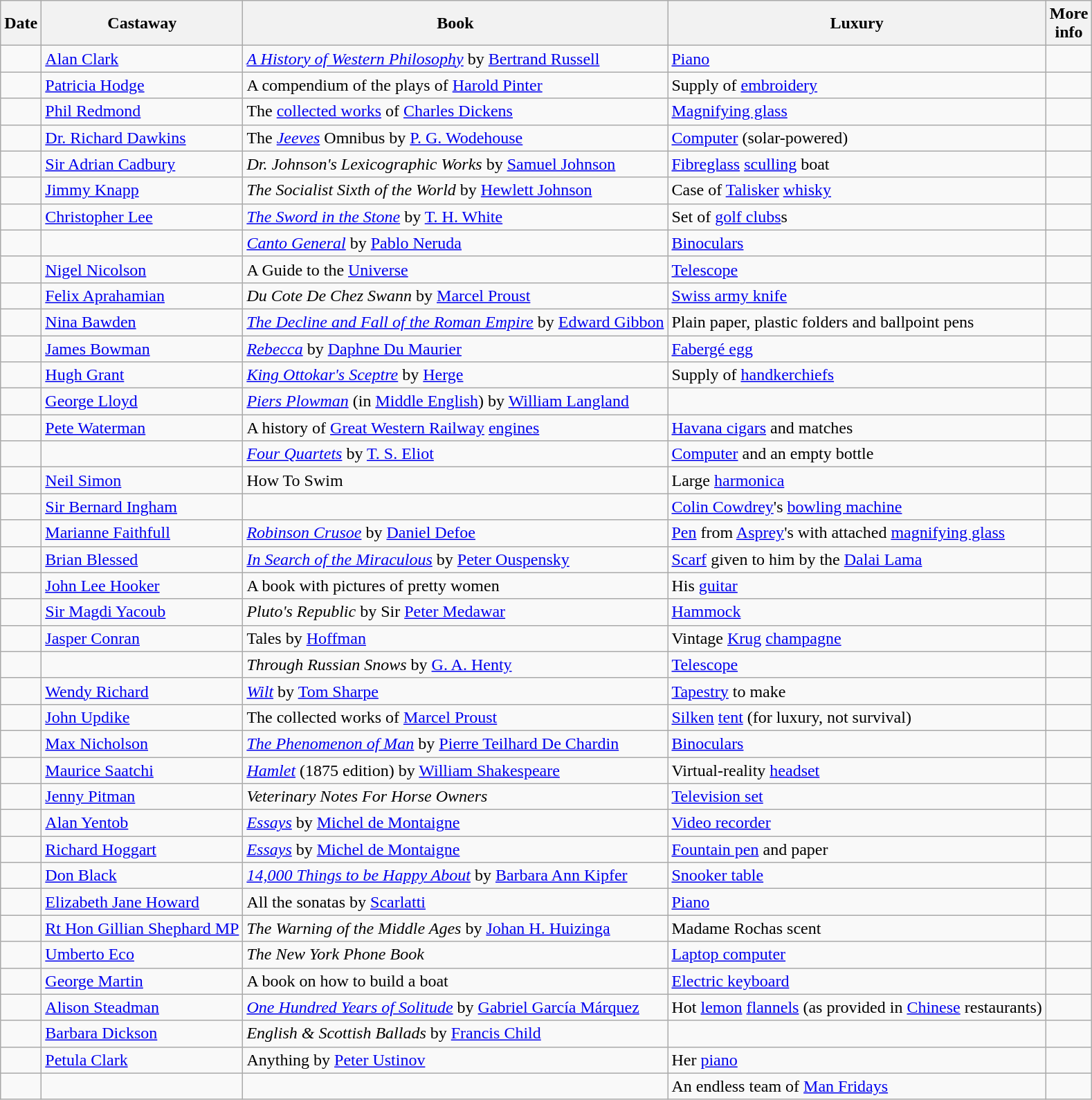<table class="wikitable sortable">
<tr>
<th>Date</th>
<th>Castaway</th>
<th>Book</th>
<th>Luxury</th>
<th class="unsortable">More<br>info</th>
</tr>
<tr>
<td></td>
<td><a href='#'>Alan Clark</a></td>
<td><em><a href='#'>A History of Western Philosophy</a></em> by <a href='#'>Bertrand Russell</a></td>
<td><a href='#'>Piano</a></td>
<td></td>
</tr>
<tr>
<td></td>
<td><a href='#'>Patricia Hodge</a></td>
<td>A compendium of the plays of <a href='#'>Harold Pinter</a></td>
<td>Supply of <a href='#'>embroidery</a></td>
<td></td>
</tr>
<tr>
<td></td>
<td><a href='#'>Phil Redmond</a></td>
<td>The <a href='#'>collected works</a> of <a href='#'>Charles Dickens</a></td>
<td><a href='#'>Magnifying glass</a></td>
<td></td>
</tr>
<tr>
<td></td>
<td><a href='#'>Dr. Richard Dawkins</a></td>
<td>The <em><a href='#'>Jeeves</a></em> Omnibus by <a href='#'>P. G. Wodehouse</a></td>
<td><a href='#'>Computer</a> (solar-powered)</td>
<td></td>
</tr>
<tr>
<td></td>
<td><a href='#'>Sir Adrian Cadbury</a></td>
<td><em>Dr. Johnson's Lexicographic Works</em> by <a href='#'>Samuel Johnson</a></td>
<td><a href='#'>Fibreglass</a> <a href='#'>sculling</a> boat</td>
<td></td>
</tr>
<tr>
<td></td>
<td><a href='#'>Jimmy Knapp</a></td>
<td><em>The Socialist Sixth of the World</em> by <a href='#'>Hewlett Johnson</a></td>
<td>Case of <a href='#'>Talisker</a> <a href='#'>whisky</a></td>
<td></td>
</tr>
<tr>
<td></td>
<td><a href='#'>Christopher Lee</a></td>
<td><em><a href='#'>The Sword in the Stone</a></em> by <a href='#'>T. H. White</a></td>
<td>Set of <a href='#'>golf clubs</a>s</td>
<td><br></td>
</tr>
<tr>
<td></td>
<td></td>
<td><em><a href='#'>Canto General</a></em> by <a href='#'>Pablo Neruda</a></td>
<td><a href='#'>Binoculars</a></td>
<td></td>
</tr>
<tr>
<td></td>
<td><a href='#'>Nigel Nicolson</a></td>
<td>A Guide to the <a href='#'>Universe</a></td>
<td><a href='#'>Telescope</a></td>
<td></td>
</tr>
<tr>
<td></td>
<td><a href='#'>Felix Aprahamian</a></td>
<td><em>Du Cote De Chez Swann</em> by <a href='#'>Marcel Proust</a></td>
<td><a href='#'>Swiss army knife</a></td>
<td></td>
</tr>
<tr>
<td></td>
<td><a href='#'>Nina Bawden</a></td>
<td><em><a href='#'>The Decline and Fall of the Roman Empire</a></em> by <a href='#'>Edward Gibbon</a></td>
<td>Plain paper, plastic folders and ballpoint pens</td>
<td></td>
</tr>
<tr>
<td></td>
<td><a href='#'>James Bowman</a></td>
<td><em><a href='#'>Rebecca</a></em> by <a href='#'>Daphne Du Maurier</a></td>
<td><a href='#'>Fabergé egg</a></td>
<td></td>
</tr>
<tr>
<td></td>
<td><a href='#'>Hugh Grant</a></td>
<td><em><a href='#'>King Ottokar's Sceptre</a></em> by <a href='#'>Herge</a></td>
<td>Supply of <a href='#'>handkerchiefs</a></td>
<td></td>
</tr>
<tr>
<td></td>
<td><a href='#'>George Lloyd</a></td>
<td><em><a href='#'>Piers Plowman</a></em> (in <a href='#'>Middle English</a>) by <a href='#'>William Langland</a></td>
<td></td>
<td></td>
</tr>
<tr>
<td></td>
<td><a href='#'>Pete Waterman</a></td>
<td>A history of <a href='#'>Great Western Railway</a> <a href='#'>engines</a></td>
<td><a href='#'>Havana cigars</a> and matches</td>
<td></td>
</tr>
<tr>
<td></td>
<td></td>
<td><em><a href='#'>Four Quartets</a></em> by <a href='#'>T. S. Eliot</a></td>
<td><a href='#'>Computer</a> and an empty bottle</td>
<td></td>
</tr>
<tr>
<td></td>
<td><a href='#'>Neil Simon</a></td>
<td>How To Swim</td>
<td>Large <a href='#'>harmonica</a></td>
<td></td>
</tr>
<tr>
<td></td>
<td><a href='#'>Sir Bernard Ingham</a></td>
<td></td>
<td><a href='#'>Colin Cowdrey</a>'s <a href='#'>bowling machine</a></td>
<td></td>
</tr>
<tr>
<td></td>
<td><a href='#'>Marianne Faithfull</a></td>
<td><em><a href='#'>Robinson Crusoe</a></em> by <a href='#'>Daniel Defoe</a></td>
<td><a href='#'>Pen</a> from <a href='#'>Asprey</a>'s with attached <a href='#'>magnifying glass</a></td>
<td></td>
</tr>
<tr>
<td></td>
<td><a href='#'>Brian Blessed</a></td>
<td><em><a href='#'>In Search of the Miraculous</a></em> by <a href='#'>Peter Ouspensky</a></td>
<td><a href='#'>Scarf</a> given to him by the <a href='#'>Dalai Lama</a></td>
<td></td>
</tr>
<tr>
<td></td>
<td><a href='#'>John Lee Hooker</a></td>
<td>A book with pictures of pretty women</td>
<td>His <a href='#'>guitar</a></td>
<td></td>
</tr>
<tr>
<td></td>
<td><a href='#'>Sir Magdi Yacoub</a></td>
<td><em>Pluto's Republic</em> by Sir <a href='#'>Peter Medawar</a></td>
<td><a href='#'>Hammock</a></td>
<td></td>
</tr>
<tr>
<td></td>
<td><a href='#'>Jasper Conran</a></td>
<td>Tales by <a href='#'>Hoffman</a></td>
<td>Vintage <a href='#'>Krug</a> <a href='#'>champagne</a></td>
<td></td>
</tr>
<tr>
<td></td>
<td></td>
<td><em>Through Russian Snows</em> by <a href='#'>G. A. Henty</a></td>
<td><a href='#'>Telescope</a></td>
<td></td>
</tr>
<tr>
<td></td>
<td><a href='#'>Wendy Richard</a></td>
<td><em><a href='#'>Wilt</a></em> by <a href='#'>Tom Sharpe</a></td>
<td><a href='#'>Tapestry</a> to make</td>
<td></td>
</tr>
<tr>
<td></td>
<td><a href='#'>John Updike</a></td>
<td>The collected works of <a href='#'>Marcel Proust</a></td>
<td><a href='#'>Silken</a> <a href='#'>tent</a> (for luxury, not survival)</td>
<td></td>
</tr>
<tr>
<td></td>
<td><a href='#'>Max Nicholson</a></td>
<td><em><a href='#'>The Phenomenon of Man</a></em> by <a href='#'>Pierre Teilhard De Chardin</a></td>
<td><a href='#'>Binoculars</a></td>
<td></td>
</tr>
<tr>
<td></td>
<td><a href='#'>Maurice Saatchi</a></td>
<td><em><a href='#'>Hamlet</a></em> (1875 edition) by <a href='#'>William Shakespeare</a></td>
<td>Virtual-reality <a href='#'>headset</a></td>
<td></td>
</tr>
<tr>
<td></td>
<td><a href='#'>Jenny Pitman</a></td>
<td><em>Veterinary Notes For Horse Owners</em></td>
<td><a href='#'>Television set</a></td>
<td></td>
</tr>
<tr>
<td></td>
<td><a href='#'>Alan Yentob</a></td>
<td><em><a href='#'>Essays</a></em> by <a href='#'>Michel de Montaigne</a></td>
<td><a href='#'>Video recorder</a></td>
<td></td>
</tr>
<tr>
<td></td>
<td><a href='#'>Richard Hoggart</a></td>
<td><em><a href='#'>Essays</a></em> by <a href='#'>Michel de Montaigne</a></td>
<td><a href='#'>Fountain pen</a> and paper</td>
<td></td>
</tr>
<tr>
<td></td>
<td><a href='#'>Don Black</a></td>
<td><em><a href='#'>14,000 Things to be Happy About</a></em> by <a href='#'>Barbara Ann Kipfer</a></td>
<td><a href='#'>Snooker table</a></td>
<td></td>
</tr>
<tr>
<td></td>
<td><a href='#'>Elizabeth Jane Howard</a></td>
<td>All the sonatas by <a href='#'>Scarlatti</a></td>
<td><a href='#'>Piano</a></td>
<td></td>
</tr>
<tr>
<td></td>
<td><a href='#'>Rt Hon Gillian Shephard MP</a></td>
<td><em>The Warning of the Middle Ages</em> by <a href='#'>Johan H. Huizinga</a></td>
<td>Madame Rochas scent</td>
<td></td>
</tr>
<tr>
<td></td>
<td><a href='#'>Umberto Eco</a></td>
<td><em>The New York Phone Book</em></td>
<td><a href='#'>Laptop computer</a></td>
<td></td>
</tr>
<tr>
<td></td>
<td><a href='#'>George Martin</a></td>
<td>A book on how to build a boat</td>
<td><a href='#'>Electric keyboard</a></td>
<td></td>
</tr>
<tr>
<td></td>
<td><a href='#'>Alison Steadman</a></td>
<td><em><a href='#'>One Hundred Years of Solitude</a></em> by <a href='#'>Gabriel García Márquez</a></td>
<td>Hot <a href='#'>lemon</a> <a href='#'>flannels</a> (as provided in <a href='#'>Chinese</a> restaurants)</td>
<td></td>
</tr>
<tr>
<td></td>
<td><a href='#'>Barbara Dickson</a></td>
<td><em>English & Scottish Ballads</em> by <a href='#'>Francis Child</a></td>
<td></td>
<td></td>
</tr>
<tr>
<td></td>
<td><a href='#'>Petula Clark</a></td>
<td>Anything by <a href='#'>Peter Ustinov</a></td>
<td>Her <a href='#'>piano</a></td>
<td></td>
</tr>
<tr>
<td></td>
<td></td>
<td></td>
<td>An endless team of <a href='#'>Man Fridays</a></td>
<td></td>
</tr>
</table>
